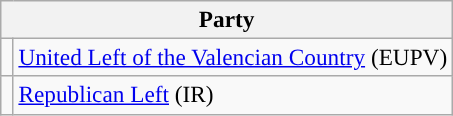<table class="wikitable" style="text-align:left; font-size:97%;">
<tr>
<th colspan="2">Party</th>
</tr>
<tr>
<td width="1"></td>
<td><a href='#'>United Left of the Valencian Country</a> (EUPV)</td>
</tr>
<tr>
<td></td>
<td><a href='#'>Republican Left</a> (IR)</td>
</tr>
</table>
